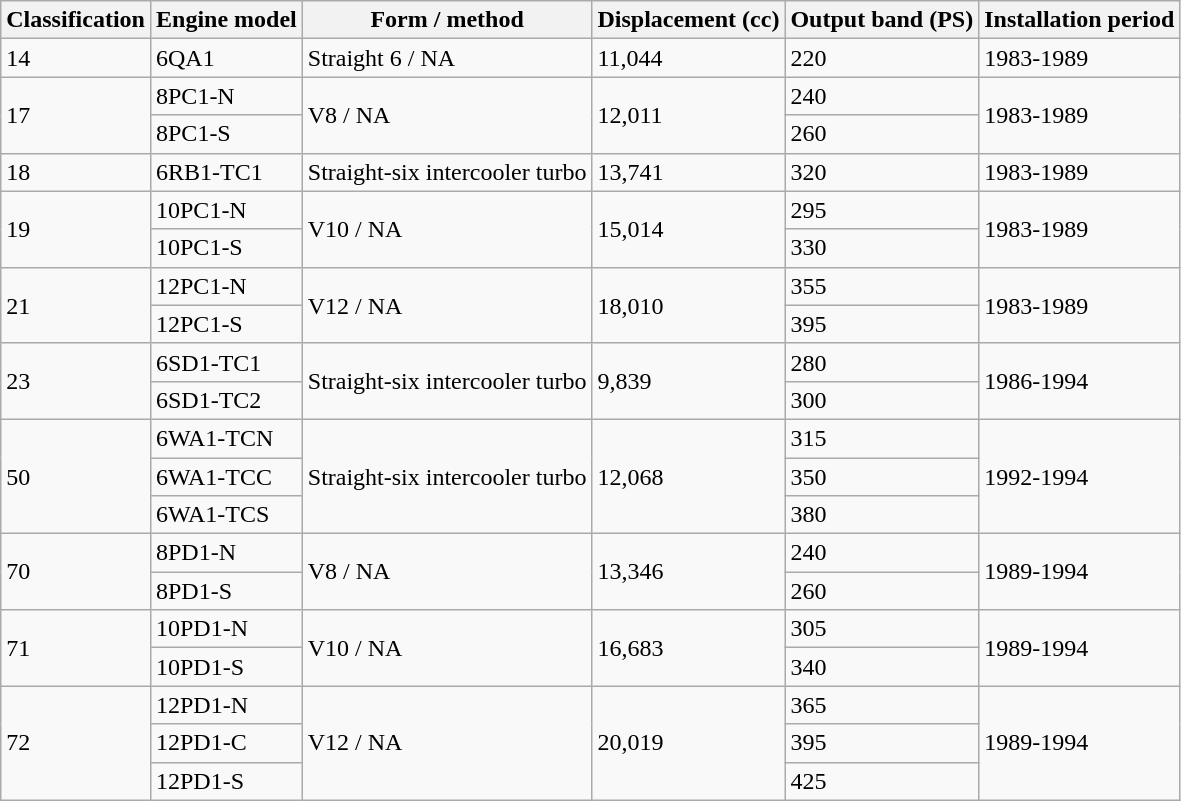<table class="wikitable">
<tr>
<th>Classification</th>
<th>Engine model</th>
<th>Form / method</th>
<th>Displacement (cc)</th>
<th>Output band (PS)</th>
<th>Installation period</th>
</tr>
<tr>
<td>14</td>
<td>6QA1</td>
<td>Straight 6 / NA</td>
<td>11,044</td>
<td>220</td>
<td>1983-1989</td>
</tr>
<tr>
<td rowspan="2">17</td>
<td>8PC1-N</td>
<td rowspan="2">V8 / NA</td>
<td rowspan="2">12,011</td>
<td>240</td>
<td rowspan="2">1983-1989</td>
</tr>
<tr>
<td>8PC1-S</td>
<td>260</td>
</tr>
<tr>
<td>18</td>
<td>6RB1-TC1</td>
<td>Straight-six intercooler turbo</td>
<td>13,741</td>
<td>320</td>
<td>1983-1989</td>
</tr>
<tr>
<td rowspan="2">19</td>
<td>10PC1-N</td>
<td rowspan="2">V10 / NA</td>
<td rowspan="2">15,014</td>
<td>295</td>
<td rowspan="2">1983-1989</td>
</tr>
<tr>
<td>10PC1-S</td>
<td>330</td>
</tr>
<tr>
<td rowspan="2">21</td>
<td>12PC1-N</td>
<td rowspan="2">V12 / NA</td>
<td rowspan="2">18,010</td>
<td>355</td>
<td rowspan="2">1983-1989</td>
</tr>
<tr>
<td>12PC1-S</td>
<td>395</td>
</tr>
<tr>
<td rowspan="2">23</td>
<td>6SD1-TC1</td>
<td rowspan="2">Straight-six intercooler turbo</td>
<td rowspan="2">9,839</td>
<td>280</td>
<td rowspan="2">1986-1994</td>
</tr>
<tr>
<td>6SD1-TC2</td>
<td>300</td>
</tr>
<tr>
<td rowspan="3">50</td>
<td>6WA1-TCN</td>
<td rowspan="3">Straight-six intercooler turbo</td>
<td rowspan="3">12,068</td>
<td>315</td>
<td rowspan="3">1992-1994</td>
</tr>
<tr>
<td>6WA1-TCC</td>
<td>350</td>
</tr>
<tr>
<td>6WA1-TCS</td>
<td>380</td>
</tr>
<tr>
<td rowspan="2">70</td>
<td>8PD1-N</td>
<td rowspan="2">V8 / NA</td>
<td rowspan="2">13,346</td>
<td>240</td>
<td rowspan="2">1989-1994</td>
</tr>
<tr>
<td>8PD1-S</td>
<td>260</td>
</tr>
<tr>
<td rowspan="2">71</td>
<td>10PD1-N</td>
<td rowspan="2">V10 / NA</td>
<td rowspan="2">16,683</td>
<td>305</td>
<td rowspan="2">1989-1994</td>
</tr>
<tr>
<td>10PD1-S</td>
<td>340</td>
</tr>
<tr>
<td rowspan="3">72</td>
<td>12PD1-N</td>
<td rowspan="3">V12 / NA</td>
<td rowspan="3">20,019</td>
<td>365</td>
<td rowspan="3">1989-1994</td>
</tr>
<tr>
<td>12PD1-C</td>
<td>395</td>
</tr>
<tr>
<td>12PD1-S</td>
<td>425</td>
</tr>
</table>
